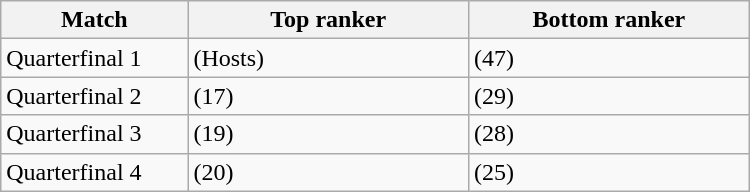<table class="wikitable" width=500>
<tr>
<th width=25%>Match</th>
<th width=37.5%>Top ranker</th>
<th width=37.5%>Bottom ranker</th>
</tr>
<tr>
<td>Quarterfinal 1</td>
<td> (Hosts)</td>
<td> (47)</td>
</tr>
<tr>
<td>Quarterfinal 2</td>
<td> (17)</td>
<td> (29)</td>
</tr>
<tr>
<td>Quarterfinal 3</td>
<td> (19)</td>
<td> (28)</td>
</tr>
<tr>
<td>Quarterfinal 4</td>
<td> (20)</td>
<td> (25)</td>
</tr>
</table>
